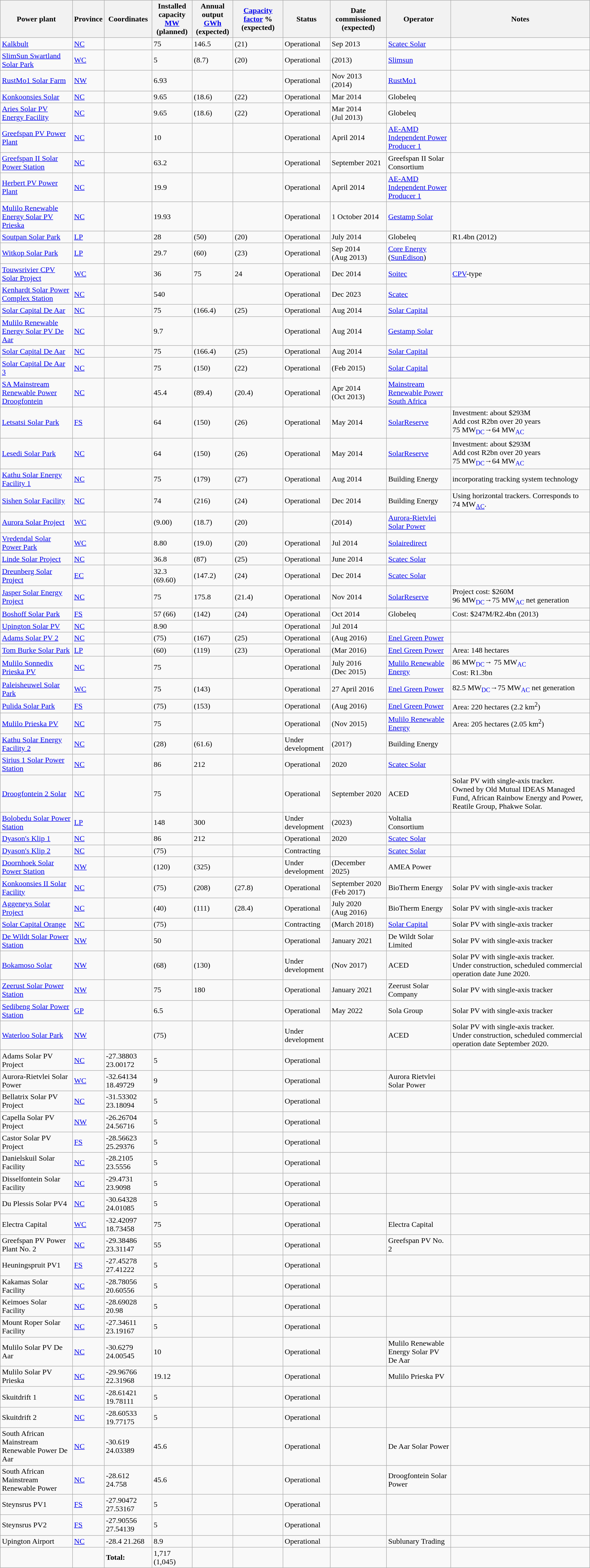<table class="wikitable sortable" style="border:0; table-layout:fixed;">
<tr>
<th>Power plant</th>
<th>Province</th>
<th>Coordinates</th>
<th>Installed capacity<br><a href='#'>MW</a><br>(planned)</th>
<th>Annual output<br><a href='#'>GWh</a> (expected)<br></th>
<th><a href='#'>Capacity factor</a>  %  (expected)</th>
<th>Status</th>
<th>Date<br>commissioned (expected)</th>
<th>Operator</th>
<th>Notes</th>
</tr>
<tr>
<td><a href='#'>Kalkbult</a></td>
<td><a href='#'>NC</a></td>
<td></td>
<td>75</td>
<td>146.5</td>
<td>(21)</td>
<td>Operational</td>
<td>Sep 2013</td>
<td><a href='#'>Scatec Solar</a></td>
<td></td>
</tr>
<tr>
<td><a href='#'>SlimSun Swartland Solar Park</a></td>
<td><a href='#'>WC</a></td>
<td></td>
<td>5</td>
<td>(8.7)</td>
<td>(20)</td>
<td>Operational</td>
<td>(2013)</td>
<td><a href='#'>Slimsun</a></td>
<td></td>
</tr>
<tr>
<td><a href='#'>RustMo1 Solar Farm</a></td>
<td><a href='#'>NW</a></td>
<td></td>
<td>6.93</td>
<td></td>
<td></td>
<td>Operational</td>
<td>Nov 2013<br>(2014)</td>
<td><a href='#'>RustMo1</a></td>
<td></td>
</tr>
<tr>
<td><a href='#'>Konkoonsies Solar</a></td>
<td><a href='#'>NC</a></td>
<td></td>
<td>9.65</td>
<td>(18.6)</td>
<td>(22)</td>
<td>Operational</td>
<td>Mar 2014</td>
<td>Globeleq</td>
<td></td>
</tr>
<tr>
<td><a href='#'>Aries Solar PV Energy Facility</a></td>
<td><a href='#'>NC</a></td>
<td></td>
<td>9.65</td>
<td>(18.6)</td>
<td>(22)</td>
<td>Operational</td>
<td>Mar 2014<br>(Jul 2013)</td>
<td>Globeleq</td>
<td></td>
</tr>
<tr>
<td><a href='#'>Greefspan PV Power Plant</a></td>
<td><a href='#'>NC</a></td>
<td></td>
<td>10</td>
<td></td>
<td></td>
<td>Operational</td>
<td>April 2014</td>
<td><a href='#'>AE-AMD Independent Power Producer 1</a></td>
<td></td>
</tr>
<tr>
<td><a href='#'>Greefspan II Solar Power Station</a></td>
<td><a href='#'>NC</a></td>
<td></td>
<td>63.2</td>
<td></td>
<td></td>
<td>Operational</td>
<td>September 2021</td>
<td>Greefspan II Solar Consortium</td>
<td></td>
</tr>
<tr>
<td><a href='#'>Herbert PV Power Plant</a></td>
<td><a href='#'>NC</a></td>
<td></td>
<td>19.9</td>
<td></td>
<td></td>
<td>Operational</td>
<td>April 2014</td>
<td><a href='#'>AE-AMD Independent Power Producer 1</a></td>
<td></td>
</tr>
<tr>
<td><a href='#'>Mulilo Renewable Energy Solar PV Prieska</a></td>
<td><a href='#'>NC</a></td>
<td></td>
<td>19.93</td>
<td></td>
<td></td>
<td>Operational</td>
<td>1 October 2014</td>
<td><a href='#'>Gestamp Solar</a></td>
<td></td>
</tr>
<tr>
<td><a href='#'>Soutpan Solar Park</a></td>
<td><a href='#'>LP</a></td>
<td></td>
<td>28</td>
<td>(50)</td>
<td>(20)</td>
<td>Operational</td>
<td>July 2014</td>
<td>Globeleq</td>
<td>R1.4bn (2012)</td>
</tr>
<tr>
<td><a href='#'>Witkop Solar Park</a></td>
<td><a href='#'>LP</a></td>
<td></td>
<td>29.7</td>
<td>(60)</td>
<td>(23)</td>
<td>Operational</td>
<td>Sep 2014<br>(Aug 2013)</td>
<td><a href='#'>Core Energy</a> (<a href='#'>SunEdison</a>)</td>
<td></td>
</tr>
<tr>
<td><a href='#'>Touwsrivier CPV Solar Project</a></td>
<td><a href='#'>WC</a></td>
<td></td>
<td>36</td>
<td>75</td>
<td>24</td>
<td>Operational</td>
<td>Dec 2014</td>
<td><a href='#'>Soitec</a></td>
<td><a href='#'>CPV</a>-type</td>
</tr>
<tr>
<td><a href='#'>Kenhardt Solar Power Complex Station</a></td>
<td><a href='#'>NC</a></td>
<td></td>
<td>540</td>
<td></td>
<td></td>
<td>Operational</td>
<td>Dec 2023</td>
<td><a href='#'>Scatec</a></td>
<td></td>
</tr>
<tr>
<td><a href='#'>Solar Capital De Aar</a></td>
<td><a href='#'>NC</a></td>
<td></td>
<td>75</td>
<td>(166.4)</td>
<td>(25)</td>
<td>Operational</td>
<td>Aug 2014</td>
<td><a href='#'>Solar Capital</a></td>
<td></td>
</tr>
<tr>
<td><a href='#'>Mulilo Renewable Energy Solar PV De Aar</a></td>
<td><a href='#'>NC</a></td>
<td></td>
<td>9.7</td>
<td></td>
<td></td>
<td>Operational</td>
<td>Aug 2014</td>
<td><a href='#'>Gestamp Solar</a></td>
<td></td>
</tr>
<tr>
<td><a href='#'>Solar Capital De Aar</a></td>
<td><a href='#'>NC</a></td>
<td></td>
<td>75</td>
<td>(166.4)</td>
<td>(25)</td>
<td>Operational</td>
<td>Aug 2014</td>
<td><a href='#'>Solar Capital</a></td>
<td></td>
</tr>
<tr>
<td><a href='#'>Solar Capital De Aar 3</a></td>
<td><a href='#'>NC</a></td>
<td></td>
<td>75</td>
<td>(150)</td>
<td>(22)</td>
<td>Operational</td>
<td>(Feb 2015)</td>
<td><a href='#'>Solar Capital</a></td>
<td></td>
</tr>
<tr>
<td><a href='#'>SA Mainstream Renewable Power Droogfontein</a></td>
<td><a href='#'>NC</a></td>
<td></td>
<td>45.4</td>
<td>(89.4)</td>
<td>(20.4)</td>
<td>Operational</td>
<td>Apr 2014<br>(Oct 2013)</td>
<td><a href='#'>Mainstream Renewable Power South Africa</a></td>
<td></td>
</tr>
<tr>
<td><a href='#'>Letsatsi Solar Park</a></td>
<td><a href='#'>FS</a></td>
<td></td>
<td>64</td>
<td>(150)</td>
<td>(26)</td>
<td>Operational</td>
<td>May 2014</td>
<td><a href='#'>SolarReserve</a></td>
<td>Investment: about $293M<br>Add cost R2bn over 20 years<br>75 MW<a href='#'><sub>DC</sub></a>→64 MW<a href='#'><sub>AC</sub></a></td>
</tr>
<tr>
<td><a href='#'>Lesedi Solar Park</a></td>
<td><a href='#'>NC</a></td>
<td></td>
<td>64</td>
<td>(150)</td>
<td>(26)</td>
<td>Operational</td>
<td>May 2014</td>
<td><a href='#'>SolarReserve</a></td>
<td>Investment: about $293M<br>Add cost R2bn over 20 years<br>75 MW<a href='#'><sub>DC</sub></a>→64 MW<a href='#'><sub>AC</sub></a></td>
</tr>
<tr>
<td><a href='#'>Kathu Solar Energy Facility 1</a></td>
<td><a href='#'>NC</a></td>
<td></td>
<td>75</td>
<td>(179)</td>
<td>(27)</td>
<td>Operational</td>
<td>Aug 2014</td>
<td>Building Energy</td>
<td>incorporating tracking system technology</td>
</tr>
<tr>
<td><a href='#'>Sishen Solar Facility</a></td>
<td><a href='#'>NC</a></td>
<td></td>
<td>74</td>
<td>(216)</td>
<td>(24)</td>
<td>Operational</td>
<td>Dec 2014</td>
<td>Building Energy</td>
<td>Using horizontal trackers. Corresponds to 74 MW<sub><a href='#'>AC</a></sub>.</td>
</tr>
<tr>
<td><a href='#'>Aurora Solar Project</a></td>
<td><a href='#'>WC</a></td>
<td></td>
<td>(9.00)</td>
<td>(18.7)</td>
<td>(20)</td>
<td></td>
<td>(2014)</td>
<td><a href='#'>Aurora-Rietvlei Solar Power</a></td>
<td></td>
</tr>
<tr>
<td><a href='#'>Vredendal Solar Power Park</a></td>
<td><a href='#'>WC</a></td>
<td></td>
<td>8.80</td>
<td>(19.0)</td>
<td>(20)</td>
<td>Operational</td>
<td>Jul 2014</td>
<td><a href='#'>Solairedirect</a></td>
<td></td>
</tr>
<tr>
<td><a href='#'>Linde Solar Project</a></td>
<td><a href='#'>NC</a></td>
<td></td>
<td>36.8</td>
<td>(87)</td>
<td>(25)</td>
<td>Operational</td>
<td>June 2014</td>
<td><a href='#'>Scatec Solar</a></td>
<td></td>
</tr>
<tr>
<td><a href='#'>Dreunberg Solar Project</a></td>
<td><a href='#'>EC</a></td>
<td></td>
<td>32.3 (69.60)</td>
<td>(147.2)</td>
<td>(24)</td>
<td>Operational</td>
<td>Dec 2014</td>
<td><a href='#'>Scatec Solar</a></td>
<td></td>
</tr>
<tr>
<td><a href='#'>Jasper Solar Energy Project</a></td>
<td><a href='#'>NC</a></td>
<td></td>
<td>75</td>
<td>175.8</td>
<td>(21.4)</td>
<td>Operational</td>
<td>Nov 2014</td>
<td><a href='#'>SolarReserve</a></td>
<td>Project cost: $260M<br>96 MW<a href='#'><sub>DC</sub></a>→75 MW<a href='#'><sub>AC</sub></a> net generation</td>
</tr>
<tr>
<td><a href='#'>Boshoff Solar Park</a></td>
<td><a href='#'>FS</a></td>
<td></td>
<td>57 (66)</td>
<td>(142)</td>
<td>(24)</td>
<td>Operational</td>
<td>Oct 2014</td>
<td>Globeleq</td>
<td>Cost: $247M/R2.4bn (2013)</td>
</tr>
<tr>
<td><a href='#'>Upington Solar PV</a></td>
<td><a href='#'>NC</a></td>
<td></td>
<td>8.90</td>
<td></td>
<td></td>
<td>Operational</td>
<td>Jul 2014</td>
<td></td>
<td></td>
</tr>
<tr>
<td><a href='#'>Adams Solar PV 2</a></td>
<td><a href='#'>NC</a></td>
<td></td>
<td>(75)</td>
<td>(167)</td>
<td>(25)</td>
<td>Operational</td>
<td>(Aug 2016)</td>
<td><a href='#'>Enel Green Power</a></td>
<td></td>
</tr>
<tr>
<td><a href='#'>Tom Burke Solar Park</a></td>
<td><a href='#'>LP</a></td>
<td></td>
<td>(60)</td>
<td>(119)</td>
<td>(23)</td>
<td>Operational</td>
<td>(Mar 2016)</td>
<td><a href='#'>Enel Green Power</a></td>
<td>Area: 148 hectares</td>
</tr>
<tr>
<td><a href='#'>Mulilo Sonnedix Prieska PV</a></td>
<td><a href='#'>NC</a></td>
<td></td>
<td>75</td>
<td></td>
<td></td>
<td>Operational</td>
<td>July 2016<br>(Dec 2015)</td>
<td><a href='#'>Mulilo Renewable Energy</a></td>
<td>86 MW<a href='#'><sub>DC</sub></a>→ 75 MW<a href='#'><sub>AC</sub></a><br>Cost: R1.3bn</td>
</tr>
<tr>
<td><a href='#'>Paleisheuwel Solar Park</a></td>
<td><a href='#'>WC</a></td>
<td></td>
<td>75</td>
<td>(143)</td>
<td></td>
<td>Operational</td>
<td>27 April 2016</td>
<td><a href='#'>Enel Green Power</a></td>
<td>82.5 MW<a href='#'><sub>DC</sub></a>→75 MW<a href='#'><sub>AC</sub></a> net generation</td>
</tr>
<tr>
<td><a href='#'>Pulida Solar Park</a></td>
<td><a href='#'>FS</a></td>
<td></td>
<td>(75)</td>
<td>(153)</td>
<td></td>
<td>Operational</td>
<td>(Aug 2016)</td>
<td><a href='#'>Enel Green Power</a></td>
<td>Area: 220 hectares (2.2 km<sup>2</sup>)</td>
</tr>
<tr>
<td><a href='#'>Mulilo Prieska PV</a></td>
<td><a href='#'>NC</a></td>
<td></td>
<td>75</td>
<td></td>
<td></td>
<td>Operational</td>
<td>(Nov 2015)</td>
<td><a href='#'>Mulilo Renewable Energy</a></td>
<td>Area: 205 hectares (2.05 km<sup>2</sup>)</td>
</tr>
<tr>
<td><a href='#'>Kathu Solar Energy Facility 2</a></td>
<td><a href='#'>NC</a></td>
<td></td>
<td>(28)</td>
<td>(61.6)</td>
<td> </td>
<td>Under development</td>
<td>(201?)</td>
<td>Building Energy</td>
<td></td>
</tr>
<tr>
<td><a href='#'>Sirius 1 Solar Power Station</a></td>
<td><a href='#'>NC</a></td>
<td></td>
<td>86</td>
<td>212</td>
<td></td>
<td>Operational</td>
<td>2020</td>
<td><a href='#'>Scatec Solar</a></td>
<td></td>
</tr>
<tr>
<td><a href='#'>Droogfontein 2 Solar</a></td>
<td><a href='#'>NC</a></td>
<td></td>
<td>75</td>
<td></td>
<td></td>
<td>Operational</td>
<td>September 2020</td>
<td>ACED</td>
<td>Solar PV with single-axis tracker.<br> Owned by Old Mutual IDEAS Managed Fund, African Rainbow Energy and Power, Reatile Group, Phakwe Solar.</td>
</tr>
<tr 23°36′58″S 30°20′32″E>
<td><a href='#'>Bolobedu Solar Power Station</a></td>
<td><a href='#'>LP</a></td>
<td></td>
<td>148</td>
<td>300</td>
<td></td>
<td>Under development</td>
<td>(2023)</td>
<td>Voltalia Consortium</td>
<td></td>
</tr>
<tr>
<td><a href='#'>Dyason's Klip 1</a></td>
<td><a href='#'>NC</a></td>
<td></td>
<td>86</td>
<td>212</td>
<td></td>
<td>Operational</td>
<td>2020</td>
<td><a href='#'>Scatec Solar</a></td>
<td></td>
</tr>
<tr>
<td><a href='#'>Dyason's Klip 2</a></td>
<td><a href='#'>NC</a></td>
<td></td>
<td>(75)</td>
<td></td>
<td></td>
<td>Contracting</td>
<td></td>
<td><a href='#'>Scatec Solar</a></td>
<td></td>
</tr>
<tr>
<td><a href='#'>Doornhoek Solar Power Station</a></td>
<td><a href='#'>NW</a></td>
<td></td>
<td>(120)</td>
<td>(325)</td>
<td></td>
<td>Under development</td>
<td>(December 2025)</td>
<td>AMEA Power</td>
<td></td>
</tr>
<tr>
<td><a href='#'>Konkoonsies II Solar Facility</a></td>
<td><a href='#'>NC</a></td>
<td></td>
<td>(75)</td>
<td>(208)</td>
<td>(27.8)</td>
<td>Operational</td>
<td>September 2020<br>(Feb 2017)</td>
<td>BioTherm Energy</td>
<td>Solar PV with single-axis tracker</td>
</tr>
<tr>
<td><a href='#'>Aggeneys Solar Project</a></td>
<td><a href='#'>NC</a></td>
<td></td>
<td>(40)</td>
<td>(111)</td>
<td>(28.4)</td>
<td>Operational</td>
<td>July 2020<br>(Aug 2016)</td>
<td>BioTherm Energy</td>
<td>Solar PV with single-axis tracker</td>
</tr>
<tr>
<td><a href='#'>Solar Capital Orange</a></td>
<td><a href='#'>NC</a></td>
<td></td>
<td>(75)</td>
<td></td>
<td></td>
<td>Contracting</td>
<td>(March 2018)</td>
<td><a href='#'>Solar Capital</a></td>
<td>Solar PV with single-axis tracker</td>
</tr>
<tr>
<td><a href='#'>De Wildt Solar Power Station</a></td>
<td><a href='#'>NW</a></td>
<td></td>
<td>50</td>
<td></td>
<td></td>
<td>Operational</td>
<td>January 2021</td>
<td>De Wildt Solar Limited</td>
<td>Solar PV with single-axis tracker</td>
</tr>
<tr>
<td><a href='#'>Bokamoso Solar</a></td>
<td><a href='#'>NW</a></td>
<td></td>
<td>(68)</td>
<td>(130)</td>
<td></td>
<td>Under development</td>
<td>(Nov 2017)</td>
<td>ACED</td>
<td>Solar PV with single-axis tracker.<br>Under construction, scheduled commercial operation date June 2020.</td>
</tr>
<tr>
<td><a href='#'>Zeerust Solar Power Station</a></td>
<td><a href='#'>NW</a></td>
<td></td>
<td>75</td>
<td>180</td>
<td></td>
<td>Operational</td>
<td>January 2021</td>
<td>Zeerust Solar Company</td>
<td>Solar PV with single-axis tracker</td>
</tr>
<tr>
<td><a href='#'>Sedibeng Solar Power Station</a></td>
<td><a href='#'>GP</a></td>
<td></td>
<td>6.5</td>
<td></td>
<td></td>
<td>Operational</td>
<td>May 2022</td>
<td>Sola Group</td>
<td>Solar PV with single-axis tracker</td>
</tr>
<tr>
<td><a href='#'>Waterloo Solar Park</a></td>
<td><a href='#'>NW</a></td>
<td></td>
<td>(75)</td>
<td></td>
<td></td>
<td>Under development</td>
<td></td>
<td>ACED</td>
<td>Solar PV with single-axis tracker.<br>Under construction, scheduled commercial operation date September 2020.</td>
</tr>
<tr>
<td>Adams Solar PV Project</td>
<td><a href='#'>NC</a></td>
<td>-27.38803  23.00172</td>
<td>5</td>
<td></td>
<td></td>
<td>Operational</td>
<td></td>
<td></td>
<td></td>
</tr>
<tr>
<td>Aurora-Rietvlei Solar Power</td>
<td><a href='#'>WC</a></td>
<td>-32.64134 18.49729</td>
<td>9</td>
<td></td>
<td></td>
<td>Operational</td>
<td></td>
<td>Aurora Rietvlei Solar Power</td>
<td></td>
</tr>
<tr>
<td>Bellatrix Solar PV Project</td>
<td><a href='#'>NC</a></td>
<td>-31.53302 23.18094</td>
<td>5</td>
<td></td>
<td></td>
<td>Operational</td>
<td></td>
<td></td>
<td></td>
</tr>
<tr>
<td>Capella Solar PV Project</td>
<td><a href='#'>NW</a></td>
<td>-26.26704 24.56716</td>
<td>5</td>
<td></td>
<td></td>
<td>Operational</td>
<td></td>
<td></td>
<td></td>
</tr>
<tr>
<td>Castor Solar PV Project</td>
<td><a href='#'>FS</a></td>
<td>-28.56623 25.29376</td>
<td>5</td>
<td></td>
<td></td>
<td>Operational</td>
<td></td>
<td></td>
<td></td>
</tr>
<tr>
<td>Danielskuil Solar Facility</td>
<td><a href='#'>NC</a></td>
<td>-28.2105 23.5556</td>
<td>5</td>
<td></td>
<td></td>
<td>Operational</td>
<td></td>
<td></td>
<td></td>
</tr>
<tr>
<td>Disselfontein Solar Facility</td>
<td><a href='#'>NC</a></td>
<td>-29.4731 23.9098</td>
<td>5</td>
<td></td>
<td></td>
<td>Operational</td>
<td></td>
<td></td>
<td></td>
</tr>
<tr>
<td>Du Plessis Solar PV4</td>
<td><a href='#'>NC</a></td>
<td>-30.64328 24.01085</td>
<td>5</td>
<td></td>
<td></td>
<td>Operational</td>
<td></td>
<td></td>
<td></td>
</tr>
<tr>
<td>Electra Capital</td>
<td><a href='#'>WC</a></td>
<td>-32.42097 18.73458</td>
<td>75</td>
<td></td>
<td></td>
<td>Operational</td>
<td></td>
<td>Electra Capital</td>
<td></td>
</tr>
<tr>
<td>Greefspan PV Power Plant No. 2</td>
<td><a href='#'>NC</a></td>
<td>-29.38486 23.31147</td>
<td>55</td>
<td></td>
<td></td>
<td>Operational</td>
<td></td>
<td>Greefspan PV No. 2</td>
<td></td>
</tr>
<tr>
<td>Heuningspruit PV1</td>
<td><a href='#'>FS</a></td>
<td>-27.45278 27.41222</td>
<td>5</td>
<td></td>
<td></td>
<td>Operational</td>
<td></td>
<td></td>
<td></td>
</tr>
<tr>
<td>Kakamas Solar Facility</td>
<td><a href='#'>NC</a></td>
<td>-28.78056 20.60556</td>
<td>5</td>
<td></td>
<td></td>
<td>Operational</td>
<td></td>
<td></td>
<td></td>
</tr>
<tr>
<td>Keimoes Solar Facility</td>
<td><a href='#'>NC</a></td>
<td>-28.69028 20.98</td>
<td>5</td>
<td></td>
<td></td>
<td>Operational</td>
<td></td>
<td></td>
<td></td>
</tr>
<tr>
<td>Mount Roper Solar Facility</td>
<td><a href='#'>NC</a></td>
<td>-27.34611 23.19167</td>
<td>5</td>
<td></td>
<td></td>
<td>Operational</td>
<td></td>
<td></td>
<td></td>
</tr>
<tr>
<td>Mulilo Solar PV De Aar</td>
<td><a href='#'>NC</a></td>
<td>-30.6279 24.00545</td>
<td>10</td>
<td></td>
<td></td>
<td>Operational</td>
<td></td>
<td>Mulilo Renewable Energy Solar PV De Aar</td>
<td></td>
</tr>
<tr>
<td>Mulilo Solar PV Prieska</td>
<td><a href='#'>NC</a></td>
<td>-29.96766 22.31968</td>
<td>19.12</td>
<td></td>
<td></td>
<td>Operational</td>
<td></td>
<td>Mulilo Prieska PV</td>
<td></td>
</tr>
<tr>
<td>Skuitdrift 1</td>
<td><a href='#'>NC</a></td>
<td>-28.61421 19.78111</td>
<td>5</td>
<td></td>
<td></td>
<td>Operational</td>
<td></td>
<td></td>
<td></td>
</tr>
<tr>
<td>Skuitdrift 2</td>
<td><a href='#'>NC</a></td>
<td>-28.60533 19.77175</td>
<td>5</td>
<td></td>
<td></td>
<td>Operational</td>
<td></td>
<td></td>
<td></td>
</tr>
<tr>
<td>South African Mainstream Renewable Power De Aar</td>
<td><a href='#'>NC</a></td>
<td>-30.619 24.03389</td>
<td>45.6</td>
<td></td>
<td></td>
<td>Operational</td>
<td></td>
<td>De Aar Solar Power</td>
<td></td>
</tr>
<tr>
<td>South African Mainstream Renewable Power</td>
<td><a href='#'>NC</a></td>
<td>-28.612 24.758</td>
<td>45.6</td>
<td></td>
<td></td>
<td>Operational</td>
<td></td>
<td>Droogfontein Solar Power</td>
<td></td>
</tr>
<tr>
<td>Steynsrus PV1</td>
<td><a href='#'>FS</a></td>
<td>-27.90472 27.53167</td>
<td>5</td>
<td></td>
<td></td>
<td>Operational</td>
<td></td>
<td></td>
<td></td>
</tr>
<tr>
<td>Steynsrus PV2</td>
<td><a href='#'>FS</a></td>
<td>-27.90556 27.54139</td>
<td>5</td>
<td></td>
<td></td>
<td>Operational</td>
<td></td>
<td></td>
<td></td>
</tr>
<tr>
<td>Upington Airport</td>
<td><a href='#'>NC</a></td>
<td>-28.4 21.268</td>
<td>8.9</td>
<td></td>
<td></td>
<td>Operational</td>
<td></td>
<td>Sublunary Trading</td>
<td></td>
</tr>
<tr>
<td></td>
<td></td>
<td><strong>Total:</strong></td>
<td>1,717 <br>(1,045)</td>
<td></td>
<td></td>
<td></td>
<td></td>
<td></td>
<td></td>
</tr>
</table>
